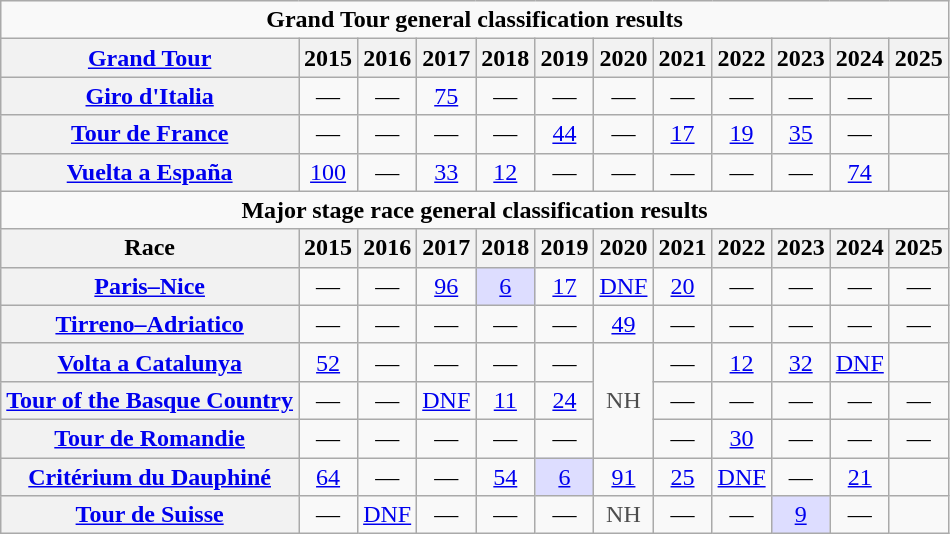<table class="wikitable plainrowheaders">
<tr>
<td colspan=12 align="center"><strong>Grand Tour general classification results</strong></td>
</tr>
<tr>
<th scope="col"><a href='#'>Grand Tour</a></th>
<th scope="col">2015</th>
<th scope="col">2016</th>
<th scope="col">2017</th>
<th scope="col">2018</th>
<th scope="col">2019</th>
<th scope="col">2020</th>
<th scope="col">2021</th>
<th scope="col">2022</th>
<th scope="col">2023</th>
<th scope="col">2024</th>
<th scope="col">2025</th>
</tr>
<tr style="text-align:center;">
<th scope="row"> <a href='#'>Giro d'Italia</a></th>
<td>—</td>
<td>—</td>
<td><a href='#'>75</a></td>
<td>—</td>
<td>—</td>
<td>—</td>
<td>—</td>
<td>—</td>
<td>—</td>
<td>—</td>
<td></td>
</tr>
<tr style="text-align:center;">
<th scope="row"> <a href='#'>Tour de France</a></th>
<td>—</td>
<td>—</td>
<td>—</td>
<td>—</td>
<td><a href='#'>44</a></td>
<td>—</td>
<td><a href='#'>17</a></td>
<td><a href='#'>19</a></td>
<td><a href='#'>35</a></td>
<td>—</td>
<td></td>
</tr>
<tr style="text-align:center;">
<th scope="row"> <a href='#'>Vuelta a España</a></th>
<td><a href='#'>100</a></td>
<td>—</td>
<td><a href='#'>33</a></td>
<td><a href='#'>12</a></td>
<td>—</td>
<td>—</td>
<td>—</td>
<td>—</td>
<td>—</td>
<td><a href='#'>74</a></td>
<td></td>
</tr>
<tr>
<td colspan=12 align="center"><strong>Major stage race general classification results</strong></td>
</tr>
<tr>
<th scope="col">Race</th>
<th scope="col">2015</th>
<th scope="col">2016</th>
<th scope="col">2017</th>
<th scope="col">2018</th>
<th scope="col">2019</th>
<th scope="col">2020</th>
<th scope="col">2021</th>
<th scope="col">2022</th>
<th scope="col">2023</th>
<th scope="col">2024</th>
<th scope="col">2025</th>
</tr>
<tr style="text-align:center;">
<th scope="row"> <a href='#'>Paris–Nice</a></th>
<td>—</td>
<td>—</td>
<td><a href='#'>96</a></td>
<td style="background:#ddf;"><a href='#'>6</a></td>
<td><a href='#'>17</a></td>
<td><a href='#'>DNF</a></td>
<td><a href='#'>20</a></td>
<td>—</td>
<td>—</td>
<td>—</td>
<td>—</td>
</tr>
<tr style="text-align:center;">
<th scope="row"> <a href='#'>Tirreno–Adriatico</a></th>
<td>—</td>
<td>—</td>
<td>—</td>
<td>—</td>
<td>—</td>
<td><a href='#'>49</a></td>
<td>—</td>
<td>—</td>
<td>—</td>
<td>—</td>
<td>—</td>
</tr>
<tr style="text-align:center;">
<th scope="row"> <a href='#'>Volta a Catalunya</a></th>
<td><a href='#'>52</a></td>
<td>—</td>
<td>—</td>
<td>—</td>
<td>—</td>
<td style="color:#4d4d4d;" rowspan=3>NH</td>
<td>—</td>
<td><a href='#'>12</a></td>
<td><a href='#'>32</a></td>
<td><a href='#'>DNF</a></td>
</tr>
<tr style="text-align:center;">
<th scope="row"> <a href='#'>Tour of the Basque Country</a></th>
<td>—</td>
<td>—</td>
<td><a href='#'>DNF</a></td>
<td><a href='#'>11</a></td>
<td><a href='#'>24</a></td>
<td>—</td>
<td>—</td>
<td>—</td>
<td>—</td>
<td>—</td>
</tr>
<tr style="text-align:center;">
<th scope="row"> <a href='#'>Tour de Romandie</a></th>
<td>—</td>
<td>—</td>
<td>—</td>
<td>—</td>
<td>—</td>
<td>—</td>
<td><a href='#'>30</a></td>
<td>—</td>
<td>—</td>
<td>—</td>
</tr>
<tr style="text-align:center;">
<th scope="row"> <a href='#'>Critérium du Dauphiné</a></th>
<td><a href='#'>64</a></td>
<td>—</td>
<td>—</td>
<td><a href='#'>54</a></td>
<td style="background:#ddf;"><a href='#'>6</a></td>
<td><a href='#'>91</a></td>
<td><a href='#'>25</a></td>
<td><a href='#'>DNF</a></td>
<td>—</td>
<td><a href='#'>21</a></td>
<td></td>
</tr>
<tr style="text-align:center;">
<th scope="row"> <a href='#'>Tour de Suisse</a></th>
<td>—</td>
<td><a href='#'>DNF</a></td>
<td>—</td>
<td>—</td>
<td>—</td>
<td style="color:#4d4d4d;">NH</td>
<td>—</td>
<td>—</td>
<td style="background:#ddf;"><a href='#'>9</a></td>
<td>—</td>
<td></td>
</tr>
</table>
